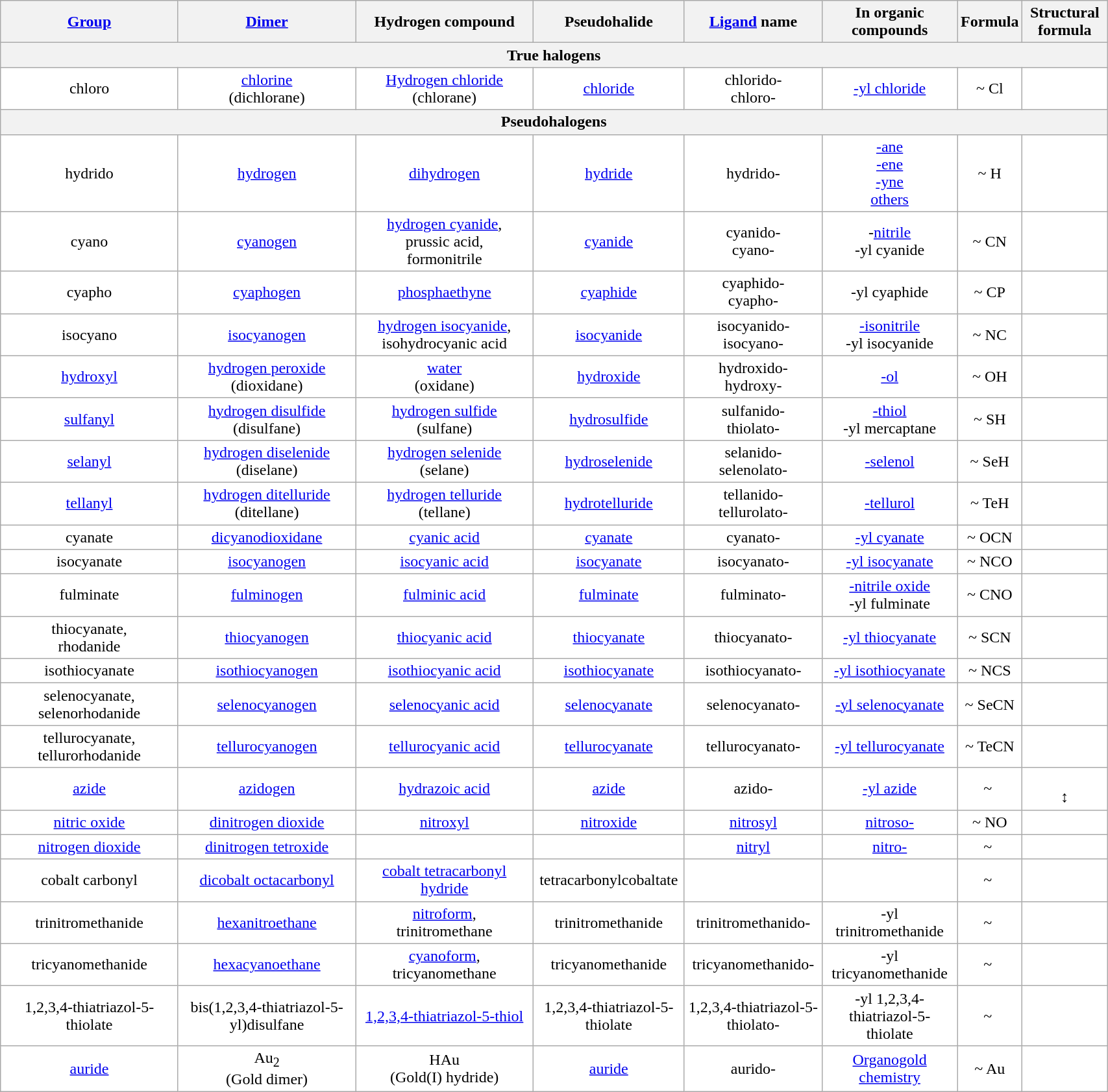<table class="wikitable" style="background: #ffffff; text-align: center; width:90%;">
<tr>
<th style="width:175px;"><a href='#'>Group</a></th>
<th style="width:175px;"><a href='#'>Dimer</a></th>
<th style="width:175px;">Hydrogen compound</th>
<th>Pseudohalide</th>
<th><a href='#'>Ligand</a> name</th>
<th>In organic compounds</th>
<th>Formula</th>
<th>Structural formula</th>
</tr>
<tr>
<th colspan="8">True halogens</th>
</tr>
<tr>
<td>chloro</td>
<td><a href='#'>chlorine</a><br>(dichlorane)</td>
<td><a href='#'>Hydrogen chloride</a><br>(chlorane)</td>
<td><a href='#'>chloride</a></td>
<td>chlorido-<br>chloro-</td>
<td><a href='#'>-yl chloride</a></td>
<td>~ Cl</td>
<td></td>
</tr>
<tr>
<th colspan="8">Pseudohalogens</th>
</tr>
<tr>
<td>hydrido</td>
<td><a href='#'>hydrogen</a></td>
<td><a href='#'>dihydrogen</a></td>
<td><a href='#'>hydride</a></td>
<td>hydrido-</td>
<td><a href='#'>-ane</a> <br> <a href='#'>-ene</a> <br> <a href='#'>-yne</a> <br> <a href='#'>others</a></td>
<td>~ H</td>
<td></td>
</tr>
<tr>
<td>cyano</td>
<td><a href='#'>cyanogen</a></td>
<td><a href='#'>hydrogen cyanide</a>,<br>prussic acid,<br>formonitrile</td>
<td><a href='#'>cyanide</a></td>
<td>cyanido-<br>cyano-</td>
<td>-<a href='#'>nitrile</a><br>-yl cyanide</td>
<td>~ CN</td>
<td></td>
</tr>
<tr>
<td>cyapho</td>
<td><a href='#'>cyaphogen</a></td>
<td><a href='#'>phosphaethyne</a></td>
<td><a href='#'>cyaphide</a></td>
<td>cyaphido-<br>cyapho-</td>
<td>-yl cyaphide</td>
<td>~ CP</td>
<td></td>
</tr>
<tr>
<td>isocyano</td>
<td><a href='#'>isocyanogen</a></td>
<td><a href='#'>hydrogen isocyanide</a>,<br>isohydrocyanic acid</td>
<td><a href='#'>isocyanide</a></td>
<td>isocyanido-<br>isocyano-</td>
<td><a href='#'>-isonitrile</a><br>-yl isocyanide</td>
<td>~ NC</td>
<td></td>
</tr>
<tr>
<td><a href='#'>hydroxyl</a></td>
<td><a href='#'>hydrogen peroxide</a><br>(dioxidane)</td>
<td><a href='#'>water</a><br>(oxidane)</td>
<td><a href='#'>hydroxide</a></td>
<td>hydroxido-<br>hydroxy-</td>
<td><a href='#'>-ol</a></td>
<td>~ OH</td>
<td></td>
</tr>
<tr>
<td><a href='#'>sulfanyl</a></td>
<td><a href='#'>hydrogen disulfide</a><br>(disulfane)</td>
<td><a href='#'>hydrogen sulfide</a><br>(sulfane)</td>
<td><a href='#'>hydrosulfide</a></td>
<td>sulfanido-<br>thiolato-</td>
<td><a href='#'>-thiol</a><br>-yl mercaptane</td>
<td>~ SH</td>
<td></td>
</tr>
<tr>
<td><a href='#'>selanyl</a></td>
<td><a href='#'>hydrogen diselenide</a><br>(diselane)</td>
<td><a href='#'>hydrogen selenide</a><br>(selane)</td>
<td><a href='#'>hydroselenide</a></td>
<td>selanido-<br>selenolato-</td>
<td><a href='#'>-selenol</a></td>
<td>~ SeH</td>
<td></td>
</tr>
<tr>
<td><a href='#'>tellanyl</a></td>
<td><a href='#'>hydrogen ditelluride</a><br>(ditellane)</td>
<td><a href='#'>hydrogen telluride</a><br>(tellane)</td>
<td><a href='#'>hydrotelluride</a></td>
<td>tellanido-<br>tellurolato-</td>
<td><a href='#'>-tellurol</a></td>
<td>~ TeH</td>
<td></td>
</tr>
<tr>
<td>cyanate</td>
<td><a href='#'>dicyanodioxidane</a></td>
<td><a href='#'>cyanic acid</a></td>
<td><a href='#'>cyanate</a></td>
<td>cyanato-</td>
<td><a href='#'>-yl cyanate</a></td>
<td>~ OCN</td>
<td></td>
</tr>
<tr>
<td>isocyanate</td>
<td><a href='#'>isocyanogen</a></td>
<td><a href='#'>isocyanic acid</a></td>
<td><a href='#'>isocyanate</a></td>
<td>isocyanato-</td>
<td><a href='#'>-yl isocyanate</a></td>
<td>~ NCO</td>
<td></td>
</tr>
<tr>
<td>fulminate</td>
<td><a href='#'>fulminogen</a></td>
<td><a href='#'>fulminic acid</a></td>
<td><a href='#'>fulminate</a></td>
<td>fulminato-</td>
<td><a href='#'>-nitrile oxide</a><br>-yl fulminate</td>
<td>~ CNO</td>
<td></td>
</tr>
<tr>
<td>thiocyanate,<br>rhodanide</td>
<td><a href='#'>thiocyanogen</a></td>
<td><a href='#'>thiocyanic acid</a></td>
<td><a href='#'>thiocyanate</a></td>
<td>thiocyanato-</td>
<td><a href='#'>-yl thiocyanate</a></td>
<td>~ SCN</td>
<td></td>
</tr>
<tr>
<td>isothiocyanate</td>
<td><a href='#'>isothiocyanogen</a></td>
<td><a href='#'>isothiocyanic acid</a></td>
<td><a href='#'>isothiocyanate</a></td>
<td>isothiocyanato-</td>
<td><a href='#'>-yl isothiocyanate</a></td>
<td>~ NCS</td>
<td></td>
</tr>
<tr>
<td>selenocyanate,<br>selenorhodanide</td>
<td><a href='#'>selenocyanogen</a></td>
<td><a href='#'>selenocyanic acid</a></td>
<td><a href='#'>selenocyanate</a></td>
<td>selenocyanato-</td>
<td><a href='#'>-yl selenocyanate</a></td>
<td>~ SeCN</td>
<td></td>
</tr>
<tr>
<td>tellurocyanate,<br>tellurorhodanide</td>
<td><a href='#'>tellurocyanogen</a></td>
<td><a href='#'>tellurocyanic acid</a></td>
<td><a href='#'>tellurocyanate</a></td>
<td>tellurocyanato-</td>
<td><a href='#'>-yl tellurocyanate</a></td>
<td>~ TeCN</td>
<td></td>
</tr>
<tr>
<td><a href='#'>azide</a></td>
<td><a href='#'>azidogen</a></td>
<td><a href='#'>hydrazoic acid</a></td>
<td><a href='#'>azide</a></td>
<td>azido-</td>
<td><a href='#'>-yl azide</a></td>
<td>~ </td>
<td><br>↕<br></td>
</tr>
<tr>
<td><a href='#'>nitric oxide</a></td>
<td><a href='#'>dinitrogen dioxide</a></td>
<td><a href='#'>nitroxyl</a></td>
<td><a href='#'>nitroxide</a></td>
<td><a href='#'>nitrosyl</a></td>
<td><a href='#'>nitroso-</a></td>
<td>~ NO</td>
<td></td>
</tr>
<tr>
<td><a href='#'>nitrogen dioxide</a></td>
<td><a href='#'>dinitrogen tetroxide</a></td>
<td></td>
<td></td>
<td><a href='#'>nitryl</a></td>
<td><a href='#'>nitro-</a></td>
<td>~ </td>
<td></td>
</tr>
<tr>
<td>cobalt carbonyl</td>
<td><a href='#'>dicobalt octacarbonyl</a></td>
<td><a href='#'>cobalt tetracarbonyl hydride</a></td>
<td>tetracarbonylcobaltate</td>
<td></td>
<td></td>
<td>~ </td>
<td></td>
</tr>
<tr>
<td>trinitromethanide</td>
<td><a href='#'>hexanitroethane</a></td>
<td><a href='#'>nitroform</a>,<br>trinitromethane</td>
<td>trinitromethanide</td>
<td>trinitromethanido-</td>
<td>-yl trinitromethanide</td>
<td>~ </td>
<td></td>
</tr>
<tr>
<td>tricyanomethanide</td>
<td><a href='#'>hexacyanoethane</a></td>
<td><a href='#'>cyanoform</a>,<br>tricyanomethane</td>
<td>tricyanomethanide</td>
<td>tricyanomethanido-</td>
<td>-yl tricyanomethanide</td>
<td>~ </td>
<td></td>
</tr>
<tr>
<td>1,2,3,4-thiatriazol-5-thiolate</td>
<td>bis(1,2,3,4-thiatriazol-5-yl)disulfane</td>
<td><a href='#'>1,2,3,4-thiatriazol-5-thiol</a></td>
<td>1,2,3,4-thiatriazol-5-thiolate</td>
<td>1,2,3,4-thiatriazol-5-thiolato-</td>
<td>-yl 1,2,3,4-thiatriazol-5-thiolate</td>
<td>~ </td>
<td></td>
</tr>
<tr>
<td><a href='#'>auride</a></td>
<td>Au<sub>2</sub><br>(Gold dimer)</td>
<td>HAu<br>(Gold(I) hydride)</td>
<td><a href='#'>auride</a></td>
<td>aurido-</td>
<td><a href='#'>Organogold chemistry</a></td>
<td>~ Au</td>
<td></td>
</tr>
</table>
